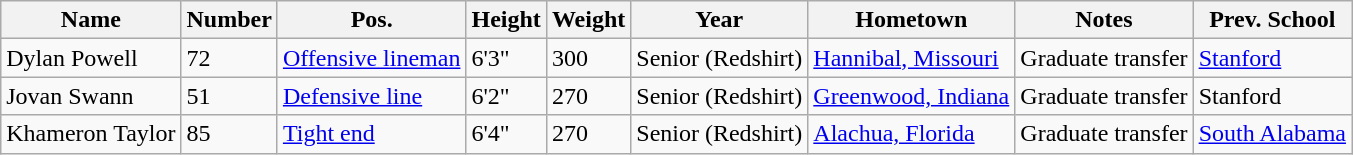<table class="wikitable sortable">
<tr>
<th>Name</th>
<th>Number</th>
<th>Pos.</th>
<th>Height</th>
<th>Weight</th>
<th>Year</th>
<th>Hometown</th>
<th>Notes</th>
<th>Prev. School</th>
</tr>
<tr>
<td>Dylan Powell</td>
<td>72</td>
<td><a href='#'>Offensive lineman</a></td>
<td>6'3"</td>
<td>300</td>
<td>Senior (Redshirt)</td>
<td><a href='#'>Hannibal, Missouri</a></td>
<td>Graduate transfer</td>
<td><a href='#'>Stanford</a></td>
</tr>
<tr>
<td>Jovan Swann</td>
<td>51</td>
<td><a href='#'>Defensive line</a></td>
<td>6'2"</td>
<td>270</td>
<td>Senior (Redshirt)</td>
<td><a href='#'>Greenwood, Indiana</a></td>
<td>Graduate transfer</td>
<td>Stanford</td>
</tr>
<tr>
<td>Khameron Taylor</td>
<td>85</td>
<td><a href='#'>Tight end</a></td>
<td>6'4"</td>
<td>270</td>
<td>Senior (Redshirt)</td>
<td><a href='#'>Alachua, Florida</a></td>
<td>Graduate transfer</td>
<td><a href='#'>South Alabama</a></td>
</tr>
</table>
